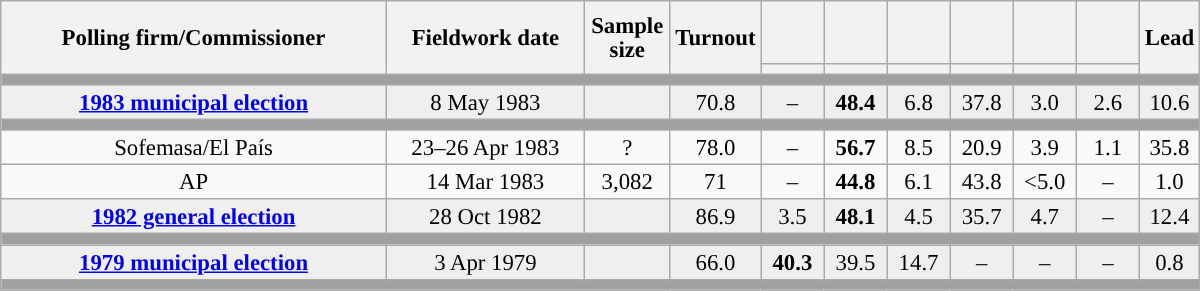<table class="wikitable collapsible collapsed" style="text-align:center; font-size:95%; line-height:16px;">
<tr style="height:42px;">
<th style="width:250px;" rowspan="2">Polling firm/Commissioner</th>
<th style="width:125px;" rowspan="2">Fieldwork date</th>
<th style="width:50px;" rowspan="2">Sample size</th>
<th style="width:45px;" rowspan="2">Turnout</th>
<th style="width:35px;"></th>
<th style="width:35px;"></th>
<th style="width:35px;"></th>
<th style="width:35px;"></th>
<th style="width:35px;"></th>
<th style="width:35px;"></th>
<th style="width:30px;" rowspan="2">Lead</th>
</tr>
<tr>
<th style="color:inherit;background:"></th>
<th style="color:inherit;background:"></th>
<th style="color:inherit;background:"></th>
<th style="color:inherit;background:"></th>
<th style="color:inherit;background:"></th>
<th style="color:inherit;background:"></th>
</tr>
<tr>
<td colspan="11" style="background:#A0A0A0"></td>
</tr>
<tr style="background:#EFEFEF;">
<td><strong><a href='#'>1983 municipal election</a></strong></td>
<td>8 May 1983</td>
<td></td>
<td>70.8</td>
<td>–</td>
<td><strong>48.4</strong><br></td>
<td>6.8<br></td>
<td>37.8<br></td>
<td>3.0<br></td>
<td>2.6<br></td>
<td style="background:">10.6</td>
</tr>
<tr>
<td colspan="11" style="background:#A0A0A0"></td>
</tr>
<tr>
<td>Sofemasa/El País</td>
<td>23–26 Apr 1983</td>
<td>?</td>
<td>78.0</td>
<td>–</td>
<td><strong>56.7</strong><br></td>
<td>8.5<br></td>
<td>20.9<br></td>
<td>3.9<br></td>
<td>1.1<br></td>
<td style="background:">35.8</td>
</tr>
<tr>
<td>AP</td>
<td>14 Mar 1983</td>
<td>3,082</td>
<td>71</td>
<td>–</td>
<td><strong>44.8</strong><br></td>
<td>6.1<br></td>
<td>43.8<br></td>
<td><5.0<br></td>
<td>–</td>
<td style="background:">1.0</td>
</tr>
<tr style="background:#EFEFEF;">
<td><strong><a href='#'>1982 general election</a></strong></td>
<td>28 Oct 1982</td>
<td></td>
<td>86.9</td>
<td>3.5<br></td>
<td><strong>48.1</strong><br></td>
<td>4.5<br></td>
<td>35.7<br></td>
<td>4.7<br></td>
<td>–</td>
<td style="background:">12.4</td>
</tr>
<tr>
<td colspan="11" style="background:#A0A0A0"></td>
</tr>
<tr style="background:#EFEFEF;">
<td><strong><a href='#'>1979 municipal election</a></strong></td>
<td>3 Apr 1979</td>
<td></td>
<td>66.0</td>
<td><strong>40.3</strong><br></td>
<td>39.5<br></td>
<td>14.7<br></td>
<td>–</td>
<td>–</td>
<td>–</td>
<td style="background:">0.8</td>
</tr>
<tr>
<td colspan="11" style="background:#A0A0A0"></td>
</tr>
</table>
